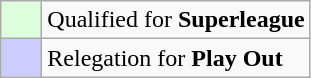<table class="wikitable">
<tr>
<td style="background: #ddffdd" width="20"></td>
<td>Qualified for <strong>Superleague</strong></td>
</tr>
<tr>
<td style="background: #CCCCFF" width="20"></td>
<td>Relegation for <strong>Play Out</strong></td>
</tr>
</table>
